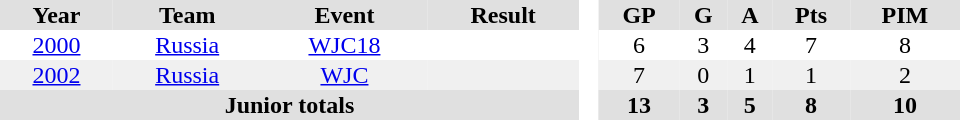<table border="0" cellpadding="1" cellspacing="0" style="text-align:center; width:40em">
<tr ALIGN="center" bgcolor="#e0e0e0">
<th>Year</th>
<th>Team</th>
<th>Event</th>
<th>Result</th>
<th rowspan="99" bgcolor="#ffffff"> </th>
<th>GP</th>
<th>G</th>
<th>A</th>
<th>Pts</th>
<th>PIM</th>
</tr>
<tr>
<td><a href='#'>2000</a></td>
<td><a href='#'>Russia</a></td>
<td><a href='#'>WJC18</a></td>
<td></td>
<td>6</td>
<td>3</td>
<td>4</td>
<td>7</td>
<td>8</td>
</tr>
<tr bgcolor="#f0f0f0">
<td><a href='#'>2002</a></td>
<td><a href='#'>Russia</a></td>
<td><a href='#'>WJC</a></td>
<td></td>
<td>7</td>
<td>0</td>
<td>1</td>
<td>1</td>
<td>2</td>
</tr>
<tr bgcolor="#e0e0e0">
<th colspan="4">Junior totals</th>
<th>13</th>
<th>3</th>
<th>5</th>
<th>8</th>
<th>10</th>
</tr>
</table>
